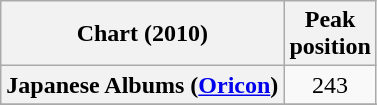<table class="wikitable sortable plainrowheaders" style="text-align:center">
<tr>
<th scope="col">Chart (2010)</th>
<th scope="col">Peak<br>position</th>
</tr>
<tr>
<th scope="row">Japanese Albums (<a href='#'>Oricon</a>)</th>
<td>243</td>
</tr>
<tr>
</tr>
<tr>
</tr>
<tr>
</tr>
<tr>
</tr>
</table>
